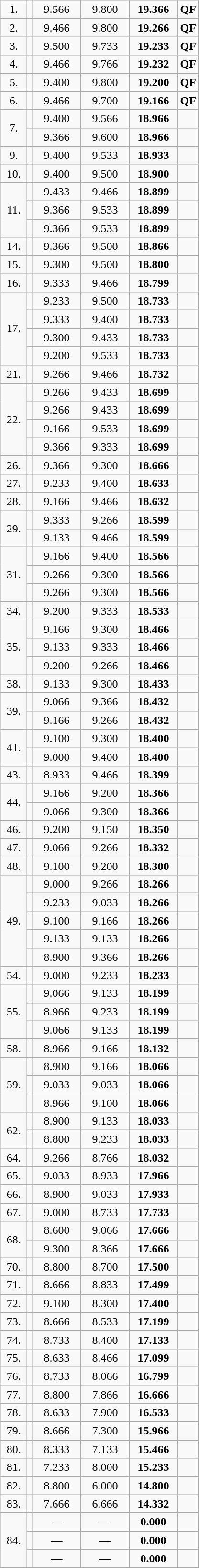<table class=wikitable style="text-align:center">
<tr>
<td width=30>1.</td>
<td align=left></td>
<td width=60>9.566</td>
<td width=60>9.800</td>
<td width=60><strong>19.366</strong></td>
<td><strong>QF</strong></td>
</tr>
<tr>
<td>2.</td>
<td align=left></td>
<td>9.466</td>
<td>9.800</td>
<td><strong>19.266</strong></td>
<td><strong>QF</strong></td>
</tr>
<tr>
<td>3.</td>
<td align=left></td>
<td>9.500</td>
<td>9.733</td>
<td><strong>19.233</strong></td>
<td><strong>QF</strong></td>
</tr>
<tr>
<td>4.</td>
<td align=left></td>
<td>9.466</td>
<td>9.766</td>
<td><strong>19.232</strong></td>
<td><strong>QF</strong></td>
</tr>
<tr>
<td>5.</td>
<td align=left></td>
<td>9.400</td>
<td>9.800</td>
<td><strong>19.200</strong></td>
<td><strong>QF</strong></td>
</tr>
<tr>
<td>6.</td>
<td align=left></td>
<td>9.466</td>
<td>9.700</td>
<td><strong>19.166</strong></td>
<td><strong>QF</strong></td>
</tr>
<tr>
<td rowspan=2>7.</td>
<td align=left></td>
<td>9.400</td>
<td>9.566</td>
<td><strong>18.966</strong></td>
<td></td>
</tr>
<tr>
<td align=left></td>
<td>9.366</td>
<td>9.600</td>
<td><strong>18.966</strong></td>
<td></td>
</tr>
<tr>
<td>9.</td>
<td align=left></td>
<td>9.400</td>
<td>9.533</td>
<td><strong>18.933</strong></td>
<td></td>
</tr>
<tr>
<td>10.</td>
<td align=left></td>
<td>9.400</td>
<td>9.500</td>
<td><strong>18.900</strong></td>
<td></td>
</tr>
<tr>
<td rowspan=3>11.</td>
<td align=left></td>
<td>9.433</td>
<td>9.466</td>
<td><strong>18.899</strong></td>
<td></td>
</tr>
<tr>
<td align=left></td>
<td>9.366</td>
<td>9.533</td>
<td><strong>18.899</strong></td>
<td></td>
</tr>
<tr>
<td align=left></td>
<td>9.366</td>
<td>9.533</td>
<td><strong>18.899</strong></td>
<td></td>
</tr>
<tr>
<td>14.</td>
<td align=left></td>
<td>9.366</td>
<td>9.500</td>
<td><strong>18.866</strong></td>
<td></td>
</tr>
<tr>
<td>15.</td>
<td align=left></td>
<td>9.300</td>
<td>9.500</td>
<td><strong>18.800</strong></td>
<td></td>
</tr>
<tr>
<td>16.</td>
<td align=left></td>
<td>9.333</td>
<td>9.466</td>
<td><strong>18.799</strong></td>
<td></td>
</tr>
<tr>
<td rowspan=4>17.</td>
<td align=left></td>
<td>9.233</td>
<td>9.500</td>
<td><strong>18.733</strong></td>
<td></td>
</tr>
<tr>
<td align=left></td>
<td>9.333</td>
<td>9.400</td>
<td><strong>18.733</strong></td>
<td></td>
</tr>
<tr>
<td align=left></td>
<td>9.300</td>
<td>9.433</td>
<td><strong>18.733</strong></td>
<td></td>
</tr>
<tr>
<td align=left></td>
<td>9.200</td>
<td>9.533</td>
<td><strong>18.733</strong></td>
<td></td>
</tr>
<tr>
<td>21.</td>
<td align=left></td>
<td>9.266</td>
<td>9.466</td>
<td><strong>18.732</strong></td>
<td></td>
</tr>
<tr>
<td rowspan=4>22.</td>
<td align=left></td>
<td>9.266</td>
<td>9.433</td>
<td><strong>18.699</strong></td>
<td></td>
</tr>
<tr>
<td align=left></td>
<td>9.266</td>
<td>9.433</td>
<td><strong>18.699</strong></td>
<td></td>
</tr>
<tr>
<td align=left></td>
<td>9.166</td>
<td>9.533</td>
<td><strong>18.699</strong></td>
<td></td>
</tr>
<tr>
<td align=left></td>
<td>9.366</td>
<td>9.333</td>
<td><strong>18.699</strong></td>
<td></td>
</tr>
<tr>
<td>26.</td>
<td align=left></td>
<td>9.366</td>
<td>9.300</td>
<td><strong>18.666</strong></td>
<td></td>
</tr>
<tr>
<td>27.</td>
<td align=left></td>
<td>9.233</td>
<td>9.400</td>
<td><strong>18.633</strong></td>
<td></td>
</tr>
<tr>
<td>28.</td>
<td align=left></td>
<td>9.166</td>
<td>9.466</td>
<td><strong>18.632</strong></td>
<td></td>
</tr>
<tr>
<td rowspan=2>29.</td>
<td align=left></td>
<td>9.333</td>
<td>9.266</td>
<td><strong>18.599</strong></td>
<td></td>
</tr>
<tr>
<td align=left></td>
<td>9.133</td>
<td>9.466</td>
<td><strong>18.599</strong></td>
<td></td>
</tr>
<tr>
<td rowspan=3>31.</td>
<td align=left></td>
<td>9.166</td>
<td>9.400</td>
<td><strong>18.566</strong></td>
<td></td>
</tr>
<tr>
<td align=left></td>
<td>9.266</td>
<td>9.300</td>
<td><strong>18.566</strong></td>
<td></td>
</tr>
<tr>
<td align=left></td>
<td>9.266</td>
<td>9.300</td>
<td><strong>18.566</strong></td>
<td></td>
</tr>
<tr>
<td>34.</td>
<td align=left></td>
<td>9.200</td>
<td>9.333</td>
<td><strong>18.533</strong></td>
<td></td>
</tr>
<tr>
<td rowspan=3>35.</td>
<td align=left></td>
<td>9.166</td>
<td>9.300</td>
<td><strong>18.466</strong></td>
<td></td>
</tr>
<tr>
<td align=left></td>
<td>9.133</td>
<td>9.333</td>
<td><strong>18.466</strong></td>
<td></td>
</tr>
<tr>
<td align=left></td>
<td>9.200</td>
<td>9.266</td>
<td><strong>18.466</strong></td>
<td></td>
</tr>
<tr>
<td>38.</td>
<td align=left></td>
<td>9.133</td>
<td>9.300</td>
<td><strong>18.433</strong></td>
<td></td>
</tr>
<tr>
<td rowspan=2>39.</td>
<td align=left></td>
<td>9.066</td>
<td>9.366</td>
<td><strong>18.432</strong></td>
<td></td>
</tr>
<tr>
<td align=left></td>
<td>9.166</td>
<td>9.266</td>
<td><strong>18.432</strong></td>
<td></td>
</tr>
<tr>
<td rowspan=2>41.</td>
<td align=left></td>
<td>9.100</td>
<td>9.300</td>
<td><strong>18.400</strong></td>
<td></td>
</tr>
<tr>
<td align=left></td>
<td>9.000</td>
<td>9.400</td>
<td><strong>18.400</strong></td>
<td></td>
</tr>
<tr>
<td>43.</td>
<td align=left></td>
<td>8.933</td>
<td>9.466</td>
<td><strong>18.399</strong></td>
<td></td>
</tr>
<tr>
<td rowspan=2>44.</td>
<td align=left></td>
<td>9.166</td>
<td>9.200</td>
<td><strong>18.366</strong></td>
<td></td>
</tr>
<tr>
<td align=left></td>
<td>9.066</td>
<td>9.300</td>
<td><strong>18.366</strong></td>
<td></td>
</tr>
<tr>
<td>46.</td>
<td align=left></td>
<td>9.200</td>
<td>9.150</td>
<td><strong>18.350</strong></td>
<td></td>
</tr>
<tr>
<td>47.</td>
<td align=left></td>
<td>9.066</td>
<td>9.266</td>
<td><strong>18.332</strong></td>
<td></td>
</tr>
<tr>
<td>48.</td>
<td align=left></td>
<td>9.100</td>
<td>9.200</td>
<td><strong>18.300</strong></td>
<td></td>
</tr>
<tr>
<td rowspan=5>49.</td>
<td align=left></td>
<td>9.000</td>
<td>9.266</td>
<td><strong>18.266</strong></td>
<td></td>
</tr>
<tr>
<td align=left></td>
<td>9.233</td>
<td>9.033</td>
<td><strong>18.266</strong></td>
<td></td>
</tr>
<tr>
<td align=left></td>
<td>9.100</td>
<td>9.166</td>
<td><strong>18.266</strong></td>
<td></td>
</tr>
<tr>
<td align=left></td>
<td>9.133</td>
<td>9.133</td>
<td><strong>18.266</strong></td>
<td></td>
</tr>
<tr>
<td align=left></td>
<td>8.900</td>
<td>9.366</td>
<td><strong>18.266</strong></td>
<td></td>
</tr>
<tr>
<td>54.</td>
<td align=left></td>
<td>9.000</td>
<td>9.233</td>
<td><strong>18.233</strong></td>
<td></td>
</tr>
<tr>
<td rowspan=3>55.</td>
<td align=left></td>
<td>9.066</td>
<td>9.133</td>
<td><strong>18.199</strong></td>
<td></td>
</tr>
<tr>
<td align=left></td>
<td>8.966</td>
<td>9.233</td>
<td><strong>18.199</strong></td>
<td></td>
</tr>
<tr>
<td align=left></td>
<td>9.066</td>
<td>9.133</td>
<td><strong>18.199</strong></td>
<td></td>
</tr>
<tr>
<td>58.</td>
<td align=left></td>
<td>8.966</td>
<td>9.166</td>
<td><strong>18.132</strong></td>
<td></td>
</tr>
<tr>
<td rowspan=3>59.</td>
<td align=left></td>
<td>8.900</td>
<td>9.166</td>
<td><strong>18.066</strong></td>
<td></td>
</tr>
<tr>
<td align=left></td>
<td>9.033</td>
<td>9.033</td>
<td><strong>18.066</strong></td>
<td></td>
</tr>
<tr>
<td align=left></td>
<td>8.966</td>
<td>9.100</td>
<td><strong>18.066</strong></td>
<td></td>
</tr>
<tr>
<td rowspan=2>62.</td>
<td align=left></td>
<td>8.900</td>
<td>9.133</td>
<td><strong>18.033</strong></td>
<td></td>
</tr>
<tr>
<td align=left></td>
<td>8.800</td>
<td>9.233</td>
<td><strong>18.033</strong></td>
<td></td>
</tr>
<tr>
<td>64.</td>
<td align=left></td>
<td>9.266</td>
<td>8.766</td>
<td><strong>18.032</strong></td>
<td></td>
</tr>
<tr>
<td>65.</td>
<td align=left></td>
<td>9.033</td>
<td>8.933</td>
<td><strong>17.966</strong></td>
<td></td>
</tr>
<tr>
<td>66.</td>
<td align=left></td>
<td>8.900</td>
<td>9.033</td>
<td><strong>17.933</strong></td>
<td></td>
</tr>
<tr>
<td>67.</td>
<td align=left></td>
<td>9.000</td>
<td>8.733</td>
<td><strong>17.733</strong></td>
<td></td>
</tr>
<tr>
<td rowspan=2>68.</td>
<td align=left></td>
<td>8.600</td>
<td>9.066</td>
<td><strong>17.666</strong></td>
<td></td>
</tr>
<tr>
<td align=left></td>
<td>9.300</td>
<td>8.366</td>
<td><strong>17.666</strong></td>
<td></td>
</tr>
<tr>
<td>70.</td>
<td align=left></td>
<td>8.800</td>
<td>8.700</td>
<td><strong>17.500</strong></td>
<td></td>
</tr>
<tr>
<td>71.</td>
<td align=left></td>
<td>8.666</td>
<td>8.833</td>
<td><strong>17.499</strong></td>
<td></td>
</tr>
<tr>
<td>72.</td>
<td align=left></td>
<td>9.100</td>
<td>8.300</td>
<td><strong>17.400</strong></td>
<td></td>
</tr>
<tr>
<td>73.</td>
<td align=left></td>
<td>8.666</td>
<td>8.533</td>
<td><strong>17.199</strong></td>
<td></td>
</tr>
<tr>
<td>74.</td>
<td align=left></td>
<td>8.733</td>
<td>8.400</td>
<td><strong>17.133</strong></td>
<td></td>
</tr>
<tr>
<td>75.</td>
<td align=left></td>
<td>8.633</td>
<td>8.466</td>
<td><strong>17.099</strong></td>
<td></td>
</tr>
<tr>
<td>76.</td>
<td align=left></td>
<td>8.733</td>
<td>8.066</td>
<td><strong>16.799</strong></td>
<td></td>
</tr>
<tr>
<td>77.</td>
<td align=left></td>
<td>8.800</td>
<td>7.866</td>
<td><strong>16.666</strong></td>
<td></td>
</tr>
<tr>
<td>78.</td>
<td align=left></td>
<td>8.633</td>
<td>7.900</td>
<td><strong>16.533</strong></td>
<td></td>
</tr>
<tr>
<td>79.</td>
<td align=left></td>
<td>8.666</td>
<td>7.300</td>
<td><strong>15.966</strong></td>
<td></td>
</tr>
<tr>
<td>80.</td>
<td align=left></td>
<td>8.333</td>
<td>7.133</td>
<td><strong>15.466</strong></td>
<td></td>
</tr>
<tr>
<td>81.</td>
<td align=left></td>
<td>7.233</td>
<td>8.000</td>
<td><strong>15.233</strong></td>
<td></td>
</tr>
<tr>
<td>82.</td>
<td align=left></td>
<td>8.800</td>
<td>6.000</td>
<td><strong>14.800</strong></td>
<td></td>
</tr>
<tr>
<td>83.</td>
<td align=left></td>
<td>7.666</td>
<td>6.666</td>
<td><strong>14.332</strong></td>
<td></td>
</tr>
<tr>
<td rowspan=3>84.</td>
<td align=left></td>
<td>—</td>
<td>—</td>
<td><strong>0.000</strong></td>
<td></td>
</tr>
<tr>
<td align=left></td>
<td>—</td>
<td>—</td>
<td><strong>0.000</strong></td>
<td></td>
</tr>
<tr>
<td align=left></td>
<td>—</td>
<td>—</td>
<td><strong>0.000</strong></td>
<td></td>
</tr>
</table>
